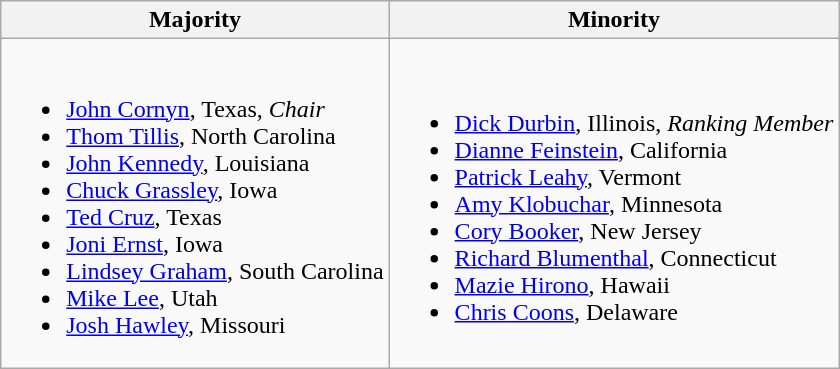<table class=wikitable>
<tr>
<th>Majority</th>
<th>Minority</th>
</tr>
<tr>
<td><br><ul><li><a href='#'>John Cornyn</a>, Texas, <em>Chair</em></li><li><a href='#'>Thom Tillis</a>, North Carolina</li><li><a href='#'>John Kennedy</a>, Louisiana</li><li><a href='#'>Chuck Grassley</a>, Iowa</li><li><a href='#'>Ted Cruz</a>, Texas</li><li><a href='#'>Joni Ernst</a>, Iowa</li><li><a href='#'>Lindsey Graham</a>, South Carolina</li><li><a href='#'>Mike Lee</a>, Utah</li><li><a href='#'>Josh Hawley</a>, Missouri</li></ul></td>
<td><br><ul><li><a href='#'>Dick Durbin</a>, Illinois, <em>Ranking Member</em></li><li><a href='#'>Dianne Feinstein</a>, California</li><li><a href='#'>Patrick Leahy</a>, Vermont</li><li><a href='#'>Amy Klobuchar</a>, Minnesota</li><li><a href='#'>Cory Booker</a>, New Jersey</li><li><a href='#'>Richard Blumenthal</a>, Connecticut</li><li><a href='#'>Mazie Hirono</a>, Hawaii</li><li><a href='#'>Chris Coons</a>, Delaware</li></ul></td>
</tr>
</table>
